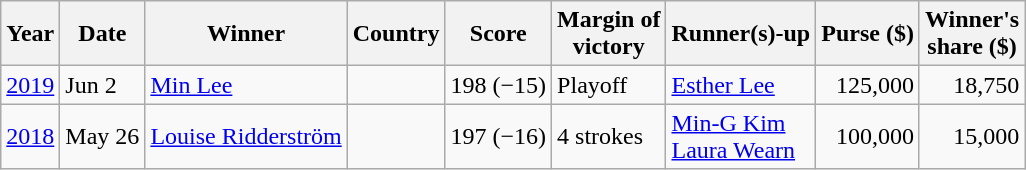<table class="wikitable">
<tr>
<th>Year</th>
<th>Date</th>
<th>Winner</th>
<th>Country</th>
<th>Score</th>
<th>Margin of<br>victory</th>
<th>Runner(s)-up</th>
<th>Purse ($)</th>
<th>Winner's<br>share ($)</th>
</tr>
<tr>
<td><a href='#'>2019</a></td>
<td>Jun 2</td>
<td><a href='#'>Min Lee</a></td>
<td></td>
<td>198 (−15)</td>
<td>Playoff</td>
<td> <a href='#'>Esther Lee</a></td>
<td align=right>125,000</td>
<td align=right>18,750</td>
</tr>
<tr>
<td><a href='#'>2018</a></td>
<td>May 26</td>
<td><a href='#'>Louise Ridderström</a></td>
<td></td>
<td>197 (−16)</td>
<td>4 strokes</td>
<td> <a href='#'>Min-G Kim</a><br> <a href='#'>Laura Wearn</a></td>
<td align=right>100,000</td>
<td align=right>15,000</td>
</tr>
</table>
